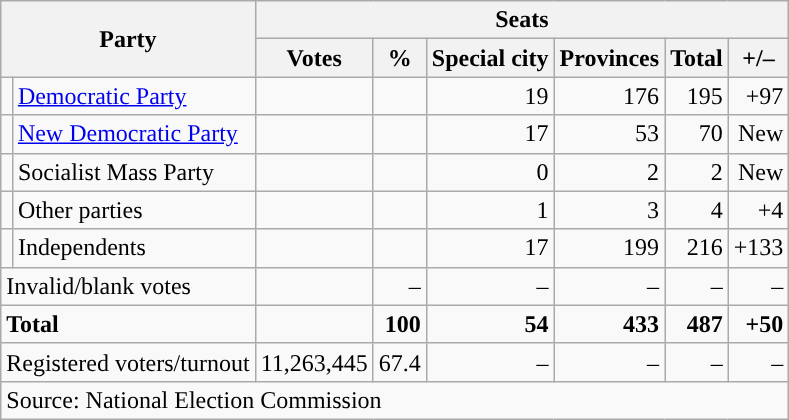<table class="wikitable" style="text-align:right">
<tr>
<th colspan="2" rowspan="2">Party</th>
<th colspan="6">Seats</th>
</tr>
<tr>
<th>Votes</th>
<th>%</th>
<th>Special city</th>
<th>Provinces</th>
<th>Total</th>
<th>+/–</th>
</tr>
<tr>
<td></td>
<td align="left"><a href='#'>Democratic Party</a></td>
<td></td>
<td></td>
<td>19</td>
<td>176</td>
<td>195</td>
<td>+97</td>
</tr>
<tr>
<td></td>
<td align="left"><a href='#'>New Democratic Party</a></td>
<td></td>
<td></td>
<td>17</td>
<td>53</td>
<td>70</td>
<td>New</td>
</tr>
<tr>
<td></td>
<td align="left">Socialist Mass Party</td>
<td></td>
<td></td>
<td>0</td>
<td>2</td>
<td>2</td>
<td>New</td>
</tr>
<tr>
<td></td>
<td align="left">Other parties</td>
<td></td>
<td></td>
<td>1</td>
<td>3</td>
<td>4</td>
<td>+4</td>
</tr>
<tr>
<td></td>
<td align="left">Independents</td>
<td></td>
<td></td>
<td>17</td>
<td>199</td>
<td>216</td>
<td>+133</td>
</tr>
<tr>
<td colspan="2" align="left">Invalid/blank votes</td>
<td></td>
<td>–</td>
<td>–</td>
<td>–</td>
<td>–</td>
<td>–</td>
</tr>
<tr>
<td colspan="2" align="left"><strong>Total</strong></td>
<td></td>
<td><strong>100</strong></td>
<td><strong>54</strong></td>
<td><strong>433</strong></td>
<td><strong>487</strong></td>
<td><strong>+50</strong></td>
</tr>
<tr>
<td colspan="2" align="left">Registered voters/turnout</td>
<td>11,263,445</td>
<td>67.4</td>
<td>–</td>
<td>–</td>
<td>–</td>
<td>–</td>
</tr>
<tr>
<td colspan="8" align="left">Source: National Election Commission</td>
</tr>
</table>
